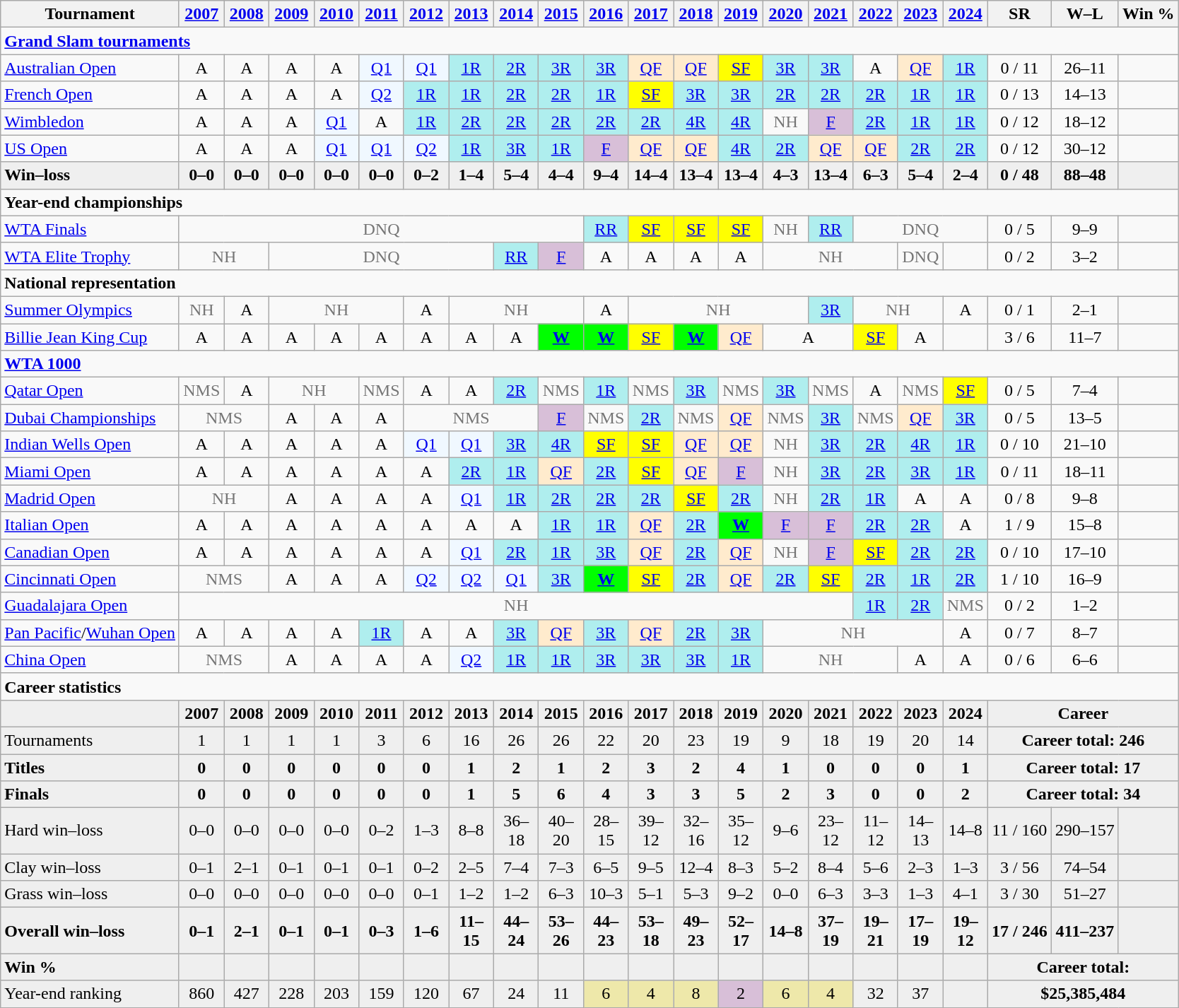<table class="wikitable nowrap" style=text-align:center;>
<tr>
<th>Tournament</th>
<th width=35><a href='#'>2007</a></th>
<th width=35><a href='#'>2008</a></th>
<th width=35><a href='#'>2009</a></th>
<th width=35><a href='#'>2010</a></th>
<th width=35><a href='#'>2011</a></th>
<th width=35><a href='#'>2012</a></th>
<th width=35><a href='#'>2013</a></th>
<th width=35><a href='#'>2014</a></th>
<th width=35><a href='#'>2015</a></th>
<th width=35><a href='#'>2016</a></th>
<th width=35><a href='#'>2017</a></th>
<th width=35><a href='#'>2018</a></th>
<th width=35><a href='#'>2019</a></th>
<th width=35><a href='#'>2020</a></th>
<th width=35><a href='#'>2021</a></th>
<th width=35><a href='#'>2022</a></th>
<th width=35><a href='#'>2023</a></th>
<th width=35><a href='#'>2024</a></th>
<th>SR</th>
<th>W–L</th>
<th>Win %</th>
</tr>
<tr>
<td colspan="22" style="text-align:left"><strong><a href='#'>Grand Slam tournaments</a></strong></td>
</tr>
<tr>
<td style=text-align:left><a href='#'>Australian Open</a></td>
<td>A</td>
<td>A</td>
<td>A</td>
<td>A</td>
<td bgcolor=f0f8ff><a href='#'>Q1</a></td>
<td bgcolor=f0f8ff><a href='#'>Q1</a></td>
<td style=background:#afeeee><a href='#'>1R</a></td>
<td style=background:#afeeee><a href='#'>2R</a></td>
<td style=background:#afeeee><a href='#'>3R</a></td>
<td style=background:#afeeee><a href='#'>3R</a></td>
<td style=background:#ffebcd><a href='#'>QF</a></td>
<td style=background:#ffebcd><a href='#'>QF</a></td>
<td style=background:yellow><a href='#'>SF</a></td>
<td style=background:#afeeee><a href='#'>3R</a></td>
<td style=background:#afeeee><a href='#'>3R</a></td>
<td>A</td>
<td style=background:#ffebcd><a href='#'>QF</a></td>
<td style=background:#afeeee><a href='#'>1R</a></td>
<td>0 / 11</td>
<td>26–11</td>
<td></td>
</tr>
<tr>
<td style=text-align:left><a href='#'>French Open</a></td>
<td>A</td>
<td>A</td>
<td>A</td>
<td>A</td>
<td bgcolor=f0f8ff><a href='#'>Q2</a></td>
<td style=background:#afeeee><a href='#'>1R</a></td>
<td style=background:#afeeee><a href='#'>1R</a></td>
<td style=background:#afeeee><a href='#'>2R</a></td>
<td style=background:#afeeee><a href='#'>2R</a></td>
<td style=background:#afeeee><a href='#'>1R</a></td>
<td style=background:yellow><a href='#'>SF</a></td>
<td style=background:#afeeee><a href='#'>3R</a></td>
<td style=background:#afeeee><a href='#'>3R</a></td>
<td style=background:#afeeee><a href='#'>2R</a></td>
<td style=background:#afeeee><a href='#'>2R</a></td>
<td style=background:#afeeee><a href='#'>2R</a></td>
<td style=background:#afeeee><a href='#'>1R</a></td>
<td style=background:#afeeee><a href='#'>1R</a></td>
<td>0 / 13</td>
<td>14–13</td>
<td></td>
</tr>
<tr>
<td style=text-align:left><a href='#'>Wimbledon</a></td>
<td>A</td>
<td>A</td>
<td>A</td>
<td bgcolor=f0f8ff><a href='#'>Q1</a></td>
<td>A</td>
<td style=background:#afeeee><a href='#'>1R</a></td>
<td style=background:#afeeee><a href='#'>2R</a></td>
<td style=background:#afeeee><a href='#'>2R</a></td>
<td style=background:#afeeee><a href='#'>2R</a></td>
<td style=background:#afeeee><a href='#'>2R</a></td>
<td style=background:#afeeee><a href='#'>2R</a></td>
<td style=background:#afeeee><a href='#'>4R</a></td>
<td style=background:#afeeee><a href='#'>4R</a></td>
<td style=color:#767676>NH</td>
<td style=background:thistle><a href='#'>F</a></td>
<td style=background:#afeeee><a href='#'>2R</a></td>
<td style=background:#afeeee><a href='#'>1R</a></td>
<td style=background:#afeeee><a href='#'>1R</a></td>
<td>0 / 12</td>
<td>18–12</td>
<td></td>
</tr>
<tr>
<td style=text-align:left><a href='#'>US Open</a></td>
<td>A</td>
<td>A</td>
<td>A</td>
<td bgcolor=f0f8ff><a href='#'>Q1</a></td>
<td bgcolor=f0f8ff><a href='#'>Q1</a></td>
<td bgcolor=f0f8ff><a href='#'>Q2</a></td>
<td style=background:#afeeee><a href='#'>1R</a></td>
<td style=background:#afeeee><a href='#'>3R</a></td>
<td style=background:#afeeee><a href='#'>1R</a></td>
<td style=background:thistle><a href='#'>F</a></td>
<td style=background:#ffebcd><a href='#'>QF</a></td>
<td style=background:#ffebcd><a href='#'>QF</a></td>
<td style=background:#afeeee><a href='#'>4R</a></td>
<td style=background:#afeeee><a href='#'>2R</a></td>
<td style=background:#ffebcd><a href='#'>QF</a></td>
<td style=background:#ffebcd><a href='#'>QF</a></td>
<td style=background:#afeeee><a href='#'>2R</a></td>
<td style=background:#afeeee><a href='#'>2R</a></td>
<td>0 / 12</td>
<td>30–12</td>
<td></td>
</tr>
<tr style=font-weight:bold;background:#efefef>
<td style=text-align:left>Win–loss</td>
<td>0–0</td>
<td>0–0</td>
<td>0–0</td>
<td>0–0</td>
<td>0–0</td>
<td>0–2</td>
<td>1–4</td>
<td>5–4</td>
<td>4–4</td>
<td>9–4</td>
<td>14–4</td>
<td>13–4</td>
<td>13–4</td>
<td>4–3</td>
<td>13–4</td>
<td>6–3</td>
<td>5–4</td>
<td>2–4</td>
<td>0 / 48</td>
<td>88–48</td>
<td></td>
</tr>
<tr>
<td colspan="22" style="text-align:left"><strong>Year-end championships</strong></td>
</tr>
<tr>
<td style=text-align:left><a href='#'>WTA Finals</a></td>
<td colspan=9 style=color:#767676>DNQ</td>
<td style=background:#afeeee><a href='#'>RR</a></td>
<td style=background:yellow><a href='#'>SF</a></td>
<td style=background:yellow><a href='#'>SF</a></td>
<td style=background:yellow><a href='#'>SF</a></td>
<td style=color:#767676>NH</td>
<td bgcolor=afeeee><a href='#'>RR</a></td>
<td colspan=3 style=color:#767676>DNQ</td>
<td>0 / 5</td>
<td>9–9</td>
<td></td>
</tr>
<tr>
<td align=left><a href='#'>WTA Elite Trophy</a></td>
<td colspan=2 style=color:#767676>NH</td>
<td colspan=5 style=color:#767676>DNQ</td>
<td bgcolor=afeeee><a href='#'>RR</a></td>
<td style=background:thistle><a href='#'>F</a></td>
<td>A</td>
<td>A</td>
<td>A</td>
<td>A</td>
<td colspan="3" style="color:#767676">NH</td>
<td style=color:#767676>DNQ</td>
<td></td>
<td>0 / 2</td>
<td>3–2</td>
<td></td>
</tr>
<tr>
<td colspan="22" style="text-align:left"><strong>National representation</strong></td>
</tr>
<tr>
<td style=text-align:left><a href='#'>Summer Olympics</a></td>
<td style=color:#767676>NH</td>
<td>A</td>
<td colspan=3 style=color:#767676>NH</td>
<td>A</td>
<td colspan=3 style=color:#767676>NH</td>
<td>A</td>
<td colspan=4 style=color:#767676>NH</td>
<td style=background:#afeeee><a href='#'>3R</a></td>
<td colspan=2 style=color:#767676>NH</td>
<td>A</td>
<td>0 / 1</td>
<td>2–1</td>
<td></td>
</tr>
<tr>
<td align=left><a href='#'>Billie Jean King Cup</a></td>
<td>A</td>
<td>A</td>
<td>A</td>
<td>A</td>
<td>A</td>
<td>A</td>
<td>A</td>
<td>A</td>
<td bgcolor=lime><strong><a href='#'>W</a></strong></td>
<td bgcolor=lime><strong><a href='#'>W</a></strong></td>
<td bgcolor=yellow><a href='#'>SF</a></td>
<td bgcolor=lime><strong><a href='#'>W</a></strong></td>
<td bgcolor=ffebcd><a href='#'>QF</a></td>
<td colspan=2>A</td>
<td bgcolor=yellow><a href='#'>SF</a></td>
<td>A</td>
<td></td>
<td>3 / 6</td>
<td>11–7</td>
<td></td>
</tr>
<tr>
<td colspan="22" style="text-align:left"><strong><a href='#'>WTA 1000</a></strong></td>
</tr>
<tr>
<td align=left><a href='#'>Qatar Open</a></td>
<td style=color:#767676>NMS</td>
<td>A</td>
<td colspan="2" style="color:#767676">NH</td>
<td style=color:#767676>NMS</td>
<td>A</td>
<td>A</td>
<td style=background:#afeeee><a href='#'>2R</a></td>
<td style=color:#767676>NMS</td>
<td style=background:#afeeee><a href='#'>1R</a></td>
<td style=color:#767676>NMS</td>
<td style=background:#afeeee><a href='#'>3R</a></td>
<td style=color:#767676>NMS</td>
<td style=background:#afeeee><a href='#'>3R</a></td>
<td style=color:#767676>NMS</td>
<td>A</td>
<td style=color:#767676>NMS</td>
<td bgcolor=yellow><a href='#'>SF</a></td>
<td>0 / 5</td>
<td>7–4</td>
<td></td>
</tr>
<tr>
<td align=left><a href='#'>Dubai Championships</a></td>
<td colspan="2" style="color:#767676">NMS</td>
<td>A</td>
<td>A</td>
<td>A</td>
<td colspan="3" style="color:#767676">NMS</td>
<td style=background:thistle><a href='#'>F</a></td>
<td style=color:#767676>NMS</td>
<td style=background:#afeeee><a href='#'>2R</a></td>
<td style=color:#767676>NMS</td>
<td style=background:#ffebcd><a href='#'>QF</a></td>
<td style=color:#767676>NMS</td>
<td style=background:#afeeee><a href='#'>3R</a></td>
<td style=color:#767676>NMS</td>
<td bgcolor=ffebcd><a href='#'>QF</a></td>
<td style=background:#afeeee><a href='#'>3R</a></td>
<td>0 / 5</td>
<td>13–5</td>
<td></td>
</tr>
<tr>
<td style=text-align:left><a href='#'>Indian Wells Open</a></td>
<td>A</td>
<td>A</td>
<td>A</td>
<td>A</td>
<td>A</td>
<td bgcolor=f0f8ff><a href='#'>Q1</a></td>
<td bgcolor=f0f8ff><a href='#'>Q1</a></td>
<td style=background:#afeeee><a href='#'>3R</a></td>
<td style=background:#afeeee><a href='#'>4R</a></td>
<td style=background:yellow><a href='#'>SF</a></td>
<td style=background:yellow><a href='#'>SF</a></td>
<td style=background:#ffebcd><a href='#'>QF</a></td>
<td style=background:#ffebcd><a href='#'>QF</a></td>
<td style=color:#767676>NH</td>
<td style=background:#afeeee><a href='#'>3R</a></td>
<td style=background:#afeeee><a href='#'>2R</a></td>
<td style=background:#afeeee><a href='#'>4R</a></td>
<td style=background:#afeeee><a href='#'>1R</a></td>
<td>0 / 10</td>
<td>21–10</td>
<td></td>
</tr>
<tr>
<td style=text-align:left><a href='#'>Miami Open</a></td>
<td>A</td>
<td>A</td>
<td>A</td>
<td>A</td>
<td>A</td>
<td>A</td>
<td style=background:#afeeee><a href='#'>2R</a></td>
<td style=background:#afeeee><a href='#'>1R</a></td>
<td style=background:#ffebcd><a href='#'>QF</a></td>
<td style=background:#afeeee><a href='#'>2R</a></td>
<td style=background:yellow><a href='#'>SF</a></td>
<td style=background:#ffebcd><a href='#'>QF</a></td>
<td style=background:thistle><a href='#'>F</a></td>
<td style=color:#767676>NH</td>
<td style=background:#afeeee><a href='#'>3R</a></td>
<td style=background:#afeeee><a href='#'>2R</a></td>
<td style=background:#afeeee><a href='#'>3R</a></td>
<td style=background:#afeeee><a href='#'>1R</a></td>
<td>0 / 11</td>
<td>18–11</td>
<td></td>
</tr>
<tr>
<td style=text-align:left><a href='#'>Madrid Open</a></td>
<td colspan=2 style=color:#767676>NH</td>
<td>A</td>
<td>A</td>
<td>A</td>
<td>A</td>
<td bgcolor=f0f8ff><a href='#'>Q1</a></td>
<td style=background:#afeeee><a href='#'>1R</a></td>
<td style=background:#afeeee><a href='#'>2R</a></td>
<td style=background:#afeeee><a href='#'>2R</a></td>
<td style=background:#afeeee><a href='#'>2R</a></td>
<td style=background:yellow><a href='#'>SF</a></td>
<td style=background:#afeeee><a href='#'>2R</a></td>
<td style=color:#767676>NH</td>
<td style=background:#afeeee><a href='#'>2R</a></td>
<td style=background:#afeeee><a href='#'>1R</a></td>
<td>A</td>
<td>A</td>
<td>0 / 8</td>
<td>9–8</td>
<td></td>
</tr>
<tr>
<td style=text-align:left><a href='#'>Italian Open</a></td>
<td>A</td>
<td>A</td>
<td>A</td>
<td>A</td>
<td>A</td>
<td>A</td>
<td>A</td>
<td>A</td>
<td style=background:#afeeee><a href='#'>1R</a></td>
<td style=background:#afeeee><a href='#'>1R</a></td>
<td style=background:#ffebcd><a href='#'>QF</a></td>
<td style=background:#afeeee><a href='#'>2R</a></td>
<td style=background:lime><a href='#'><strong>W</strong></a></td>
<td style=background:thistle><a href='#'>F</a></td>
<td style=background:thistle><a href='#'>F</a></td>
<td style=background:#afeeee><a href='#'>2R</a></td>
<td style=background:#afeeee><a href='#'>2R</a></td>
<td>A</td>
<td>1 / 9</td>
<td>15–8</td>
<td></td>
</tr>
<tr>
<td style=text-align:left><a href='#'>Canadian Open</a></td>
<td>A</td>
<td>A</td>
<td>A</td>
<td>A</td>
<td>A</td>
<td>A</td>
<td bgcolor=f0f8ff><a href='#'>Q1</a></td>
<td style=background:#afeeee><a href='#'>2R</a></td>
<td style=background:#afeeee><a href='#'>1R</a></td>
<td style=background:#afeeee><a href='#'>3R</a></td>
<td style=background:#ffebcd><a href='#'>QF</a></td>
<td style=background:#afeeee><a href='#'>2R</a></td>
<td style=background:#ffebcd><a href='#'>QF</a></td>
<td style=color:#767676>NH</td>
<td style=background:thistle><a href='#'>F</a></td>
<td style=background:yellow><a href='#'>SF</a></td>
<td style=background:#afeeee><a href='#'>2R</a></td>
<td style=background:#afeeee><a href='#'>2R</a></td>
<td>0 / 10</td>
<td>17–10</td>
<td></td>
</tr>
<tr>
<td style=text-align:left><a href='#'>Cincinnati Open</a></td>
<td colspan=2 style=color:#767676>NMS</td>
<td>A</td>
<td>A</td>
<td>A</td>
<td bgcolor=f0f8ff><a href='#'>Q2</a></td>
<td bgcolor=f0f8ff><a href='#'>Q2</a></td>
<td bgcolor=f0f8ff><a href='#'>Q1</a></td>
<td style=background:#afeeee><a href='#'>3R</a></td>
<td style=background:lime><a href='#'><strong>W</strong></a></td>
<td style=background:yellow><a href='#'>SF</a></td>
<td style=background:#afeeee><a href='#'>2R</a></td>
<td style=background:#ffebcd><a href='#'>QF</a></td>
<td style=background:#afeeee><a href='#'>2R</a></td>
<td style=background:yellow><a href='#'>SF</a></td>
<td style=background:#afeeee><a href='#'>2R</a></td>
<td style=background:#afeeee><a href='#'>1R</a></td>
<td bgcolor=afeeee><a href='#'>2R</a></td>
<td>1 / 10</td>
<td>16–9</td>
<td></td>
</tr>
<tr>
<td style=text-align:left><a href='#'>Guadalajara Open</a></td>
<td colspan="15" style="color:#767676">NH</td>
<td bgcolor=afeeee><a href='#'>1R</a></td>
<td bgcolor=afeeee><a href='#'>2R</a></td>
<td style="color:#767676">NMS</td>
<td>0 / 2</td>
<td>1–2</td>
<td></td>
</tr>
<tr>
<td style=text-align:left><a href='#'>Pan Pacific</a>/<a href='#'>Wuhan Open</a></td>
<td>A</td>
<td>A</td>
<td>A</td>
<td>A</td>
<td style=background:#afeeee><a href='#'>1R</a></td>
<td>A</td>
<td>A</td>
<td style=background:#afeeee><a href='#'>3R</a></td>
<td style=background:#ffebcd><a href='#'>QF</a></td>
<td style=background:#afeeee><a href='#'>3R</a></td>
<td style=background:#ffebcd><a href='#'>QF</a></td>
<td style=background:#afeeee><a href='#'>2R</a></td>
<td style=background:#afeeee><a href='#'>3R</a></td>
<td colspan="4" style="color:#767676">NH</td>
<td>A</td>
<td>0 / 7</td>
<td>8–7</td>
<td></td>
</tr>
<tr>
<td style=text-align:left><a href='#'>China Open</a></td>
<td colspan=2 style=color:#767676>NMS</td>
<td>A</td>
<td>A</td>
<td>A</td>
<td>A</td>
<td bgcolor=f0f8ff><a href='#'>Q2</a></td>
<td style=background:#afeeee><a href='#'>1R</a></td>
<td style=background:#afeeee><a href='#'>1R</a></td>
<td style=background:#afeeee><a href='#'>3R</a></td>
<td style=background:#afeeee><a href='#'>3R</a></td>
<td style=background:#afeeee><a href='#'>3R</a></td>
<td style=background:#afeeee><a href='#'>1R</a></td>
<td colspan="3" style="color:#767676">NH</td>
<td>A</td>
<td>A</td>
<td>0 / 6</td>
<td>6–6</td>
<td></td>
</tr>
<tr>
<td colspan="22" style="text-align:left"><strong>Career statistics</strong></td>
</tr>
<tr style=font-weight:bold;background:#efefef>
<td></td>
<td>2007</td>
<td>2008</td>
<td>2009</td>
<td>2010</td>
<td>2011</td>
<td>2012</td>
<td>2013</td>
<td>2014</td>
<td>2015</td>
<td>2016</td>
<td>2017</td>
<td>2018</td>
<td>2019</td>
<td>2020</td>
<td>2021</td>
<td>2022</td>
<td>2023</td>
<td>2024</td>
<td colspan="3">Career</td>
</tr>
<tr style=background:#efefef>
<td style=text-align:left>Tournaments</td>
<td>1</td>
<td>1</td>
<td>1</td>
<td>1</td>
<td>3</td>
<td>6</td>
<td>16</td>
<td>26</td>
<td>26</td>
<td>22</td>
<td>20</td>
<td>23</td>
<td>19</td>
<td>9</td>
<td>18</td>
<td>19</td>
<td>20</td>
<td>14</td>
<td colspan="3"><strong>Career total: 246</strong></td>
</tr>
<tr style=font-weight:bold;background:#efefef>
<td style=text-align:left>Titles</td>
<td>0</td>
<td>0</td>
<td>0</td>
<td>0</td>
<td>0</td>
<td>0</td>
<td>1</td>
<td>2</td>
<td>1</td>
<td>2</td>
<td>3</td>
<td>2</td>
<td>4</td>
<td>1</td>
<td>0</td>
<td>0</td>
<td>0</td>
<td>1</td>
<td colspan="3">Career total: 17</td>
</tr>
<tr style=font-weight:bold;background:#efefef>
<td style=text-align:left>Finals</td>
<td>0</td>
<td>0</td>
<td>0</td>
<td>0</td>
<td>0</td>
<td>0</td>
<td>1</td>
<td>5</td>
<td>6</td>
<td>4</td>
<td>3</td>
<td>3</td>
<td>5</td>
<td>2</td>
<td>3</td>
<td>0</td>
<td>0</td>
<td>2</td>
<td colspan="3">Career total: 34</td>
</tr>
<tr style=background:#efefef>
<td style=text-align:left>Hard win–loss</td>
<td>0–0</td>
<td>0–0</td>
<td>0–0</td>
<td>0–0</td>
<td>0–2</td>
<td>1–3</td>
<td>8–8</td>
<td>36–18</td>
<td>40–20</td>
<td>28–15</td>
<td>39–12</td>
<td>32–16</td>
<td>35–12</td>
<td>9–6</td>
<td>23–12</td>
<td>11–12</td>
<td>14–13</td>
<td>14–8</td>
<td>11 / 160</td>
<td>290–157</td>
<td></td>
</tr>
<tr style=background:#efefef>
<td style=text-align:left>Clay win–loss</td>
<td>0–1</td>
<td>2–1</td>
<td>0–1</td>
<td>0–1</td>
<td>0–1</td>
<td>0–2</td>
<td>2–5</td>
<td>7–4</td>
<td>7–3</td>
<td>6–5</td>
<td>9–5</td>
<td>12–4</td>
<td>8–3</td>
<td>5–2</td>
<td>8–4</td>
<td>5–6</td>
<td>2–3</td>
<td>1–3</td>
<td>3 / 56</td>
<td>74–54</td>
<td></td>
</tr>
<tr style=background:#efefef>
<td style=text-align:left>Grass win–loss</td>
<td>0–0</td>
<td>0–0</td>
<td>0–0</td>
<td>0–0</td>
<td>0–0</td>
<td>0–1</td>
<td>1–2</td>
<td>1–2</td>
<td>6–3</td>
<td>10–3</td>
<td>5–1</td>
<td>5–3</td>
<td>9–2</td>
<td>0–0</td>
<td>6–3</td>
<td>3–3</td>
<td>1–3</td>
<td>4–1</td>
<td>3 / 30</td>
<td>51–27</td>
<td></td>
</tr>
<tr style=font-weight:bold;background:#efefef>
<td style=text-align:left>Overall win–loss</td>
<td>0–1</td>
<td>2–1</td>
<td>0–1</td>
<td>0–1</td>
<td>0–3</td>
<td>1–6</td>
<td>11–15</td>
<td>44–24</td>
<td>53–26</td>
<td>44–23</td>
<td>53–18</td>
<td>49–23</td>
<td>52–17</td>
<td>14–8</td>
<td>37–19</td>
<td>19–21</td>
<td>17–19</td>
<td>19–12</td>
<td>17 / 246</td>
<td>411–237</td>
<td></td>
</tr>
<tr style=font-weight:bold;background:#efefef>
<td style=text-align:left>Win %</td>
<td></td>
<td></td>
<td></td>
<td></td>
<td></td>
<td></td>
<td></td>
<td></td>
<td></td>
<td></td>
<td></td>
<td></td>
<td></td>
<td></td>
<td></td>
<td></td>
<td></td>
<td></td>
<td colspan="3">Career total: </td>
</tr>
<tr style=background:#efefef>
<td style=text-align:left>Year-end ranking</td>
<td>860</td>
<td>427</td>
<td>228</td>
<td>203</td>
<td>159</td>
<td>120</td>
<td>67</td>
<td>24</td>
<td>11</td>
<td style=background:#EEE8AA>6</td>
<td style=background:#EEE8AA>4</td>
<td style=background:#EEE8AA>8</td>
<td style=background:thistle>2</td>
<td style=background:#EEE8AA>6</td>
<td style=background:#EEE8AA>4</td>
<td>32</td>
<td>37</td>
<td></td>
<td colspan="3"><strong>$25,385,484</strong></td>
</tr>
</table>
